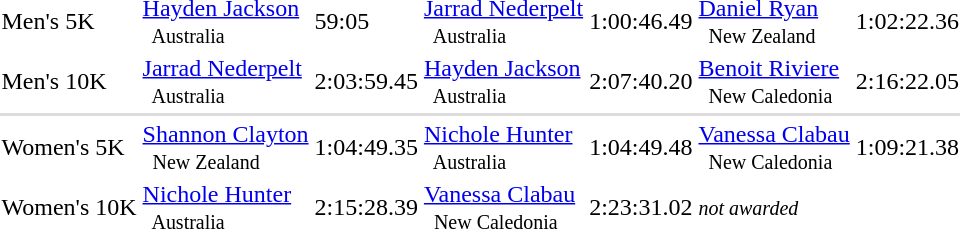<table>
<tr>
<td>Men's 5K</td>
<td><a href='#'>Hayden Jackson</a> <small><br>    Australia</small></td>
<td>59:05</td>
<td><a href='#'>Jarrad Nederpelt</a> <small><br>    Australia</small></td>
<td>1:00:46.49</td>
<td><a href='#'>Daniel Ryan</a> <small><br>    New Zealand</small></td>
<td>1:02:22.36</td>
</tr>
<tr>
<td>Men's 10K</td>
<td><a href='#'>Jarrad Nederpelt</a> <small><br>    Australia</small></td>
<td>2:03:59.45</td>
<td><a href='#'>Hayden Jackson</a> <small><br>    Australia</small></td>
<td>2:07:40.20</td>
<td><a href='#'>Benoit Riviere</a> <small><br>    New Caledonia</small></td>
<td>2:16:22.05</td>
</tr>
<tr bgcolor=#DDDDDD>
<td colspan=7></td>
</tr>
<tr>
<td>Women's 5K</td>
<td><a href='#'>Shannon Clayton</a> <small><br>    New Zealand</small></td>
<td>1:04:49.35</td>
<td><a href='#'>Nichole Hunter</a> <small><br>    Australia</small></td>
<td>1:04:49.48</td>
<td><a href='#'>Vanessa Clabau</a> <small><br>    New Caledonia</small></td>
<td>1:09:21.38</td>
</tr>
<tr>
<td>Women's 10K</td>
<td><a href='#'>Nichole Hunter</a> <small><br>    Australia</small></td>
<td>2:15:28.39</td>
<td><a href='#'>Vanessa Clabau</a> <small><br>    New Caledonia</small></td>
<td>2:23:31.02</td>
<td><small><em>not awarded</em></small></td>
<td></td>
</tr>
<tr>
</tr>
</table>
